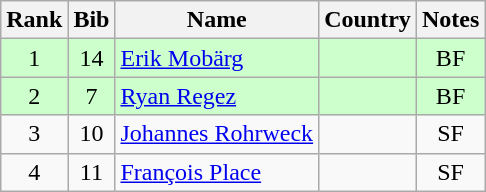<table class="wikitable" style="text-align:center;">
<tr>
<th>Rank</th>
<th>Bib</th>
<th>Name</th>
<th>Country</th>
<th>Notes</th>
</tr>
<tr bgcolor=ccffcc>
<td>1</td>
<td>14</td>
<td align=left><a href='#'>Erik Mobärg</a></td>
<td align=left></td>
<td>BF</td>
</tr>
<tr bgcolor=ccffcc>
<td>2</td>
<td>7</td>
<td align=left><a href='#'>Ryan Regez</a></td>
<td align=left></td>
<td>BF</td>
</tr>
<tr>
<td>3</td>
<td>10</td>
<td align=left><a href='#'>Johannes Rohrweck</a></td>
<td align=left></td>
<td>SF</td>
</tr>
<tr>
<td>4</td>
<td>11</td>
<td align=left><a href='#'>François Place</a></td>
<td align=left></td>
<td>SF</td>
</tr>
</table>
